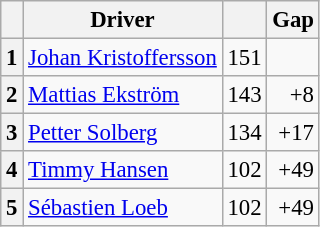<table class="wikitable" style="font-size: 95%;">
<tr>
<th></th>
<th>Driver</th>
<th></th>
<th>Gap</th>
</tr>
<tr>
<th>1</th>
<td> <a href='#'>Johan Kristoffersson</a></td>
<td align="right">151</td>
<td align="right"></td>
</tr>
<tr>
<th>2</th>
<td> <a href='#'>Mattias Ekström</a></td>
<td align="right">143</td>
<td align="right">+8</td>
</tr>
<tr>
<th>3</th>
<td> <a href='#'>Petter Solberg</a></td>
<td align="right">134</td>
<td align="right">+17</td>
</tr>
<tr>
<th>4</th>
<td> <a href='#'>Timmy Hansen</a></td>
<td align="right">102</td>
<td align="right">+49</td>
</tr>
<tr>
<th>5</th>
<td> <a href='#'>Sébastien Loeb</a></td>
<td align="right">102</td>
<td align="right">+49</td>
</tr>
</table>
